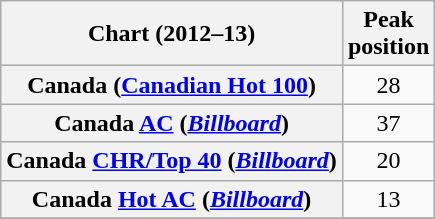<table class="wikitable sortable plainrowheaders" style="text-align:center;">
<tr>
<th scope="col">Chart (2012–13)</th>
<th scope="col">Peak<br>position</th>
</tr>
<tr>
<th scope="row">Canada (<a href='#'>Canadian Hot 100</a>)</th>
<td>28</td>
</tr>
<tr>
<th scope="row">Canada <a href='#'>AC</a> (<em><a href='#'>Billboard</a></em>)</th>
<td>37</td>
</tr>
<tr>
<th scope="row">Canada <a href='#'>CHR/Top 40</a> (<em><a href='#'>Billboard</a></em>)</th>
<td>20</td>
</tr>
<tr>
<th scope="row">Canada <a href='#'>Hot AC</a> (<em><a href='#'>Billboard</a></em>)</th>
<td>13</td>
</tr>
<tr>
</tr>
</table>
